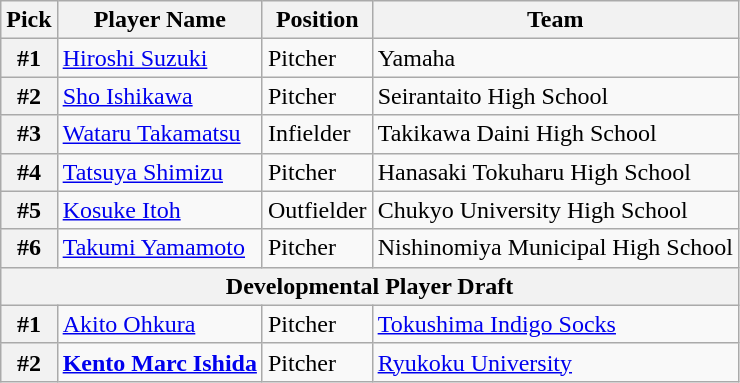<table class="wikitable">
<tr>
<th>Pick</th>
<th>Player Name</th>
<th>Position</th>
<th>Team</th>
</tr>
<tr>
<th>#1</th>
<td><a href='#'>Hiroshi Suzuki</a></td>
<td>Pitcher</td>
<td>Yamaha</td>
</tr>
<tr>
<th>#2</th>
<td><a href='#'>Sho Ishikawa</a></td>
<td>Pitcher</td>
<td>Seirantaito High School</td>
</tr>
<tr>
<th>#3</th>
<td><a href='#'>Wataru Takamatsu</a></td>
<td>Infielder</td>
<td>Takikawa Daini High School</td>
</tr>
<tr>
<th>#4</th>
<td><a href='#'>Tatsuya Shimizu</a></td>
<td>Pitcher</td>
<td>Hanasaki Tokuharu High School</td>
</tr>
<tr>
<th>#5</th>
<td><a href='#'>Kosuke Itoh</a></td>
<td>Outfielder</td>
<td>Chukyo University High School</td>
</tr>
<tr>
<th>#6</th>
<td><a href='#'>Takumi Yamamoto</a></td>
<td>Pitcher</td>
<td>Nishinomiya Municipal High School</td>
</tr>
<tr>
<th colspan="5">Developmental Player Draft</th>
</tr>
<tr>
<th>#1</th>
<td><a href='#'>Akito Ohkura</a></td>
<td>Pitcher</td>
<td><a href='#'>Tokushima Indigo Socks</a></td>
</tr>
<tr>
<th>#2</th>
<td><strong><a href='#'>Kento Marc Ishida</a></strong></td>
<td>Pitcher</td>
<td><a href='#'>Ryukoku University</a></td>
</tr>
</table>
